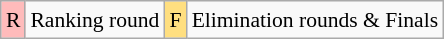<table class="wikitable" style="margin:0.5em auto; font-size:90%; line-height:1.25em;">
<tr>
<td bgcolor="#FFBBBB" align=center>R</td>
<td>Ranking round</td>
<td bgcolor="#FFDF80" align=center>F</td>
<td>Elimination rounds & Finals</td>
</tr>
</table>
